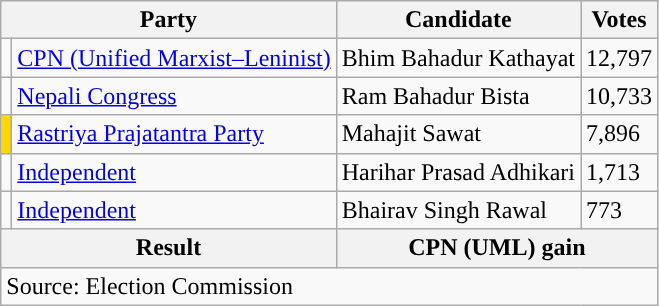<table class="wikitable">
<tr>
<th colspan="2">Party</th>
<th>Candidate</th>
<th>Votes</th>
</tr>
<tr>
<td style="background-color:"></td>
<td><a href='#'>CPN (Unified Marxist–Leninist)</a></td>
<td>Bhim Bahadur Kathayat</td>
<td>12,797</td>
</tr>
<tr>
<td style="background-color:"></td>
<td><a href='#'>Nepali Congress</a></td>
<td>Ram Bahadur Bista</td>
<td>10,733</td>
</tr>
<tr>
<td style="background-color:gold"></td>
<td><a href='#'>Rastriya Prajatantra Party</a></td>
<td>Mahajit Sawat</td>
<td>7,896</td>
</tr>
<tr>
<td style="background-color:"></td>
<td><a href='#'>Independent</a></td>
<td>Harihar Prasad Adhikari</td>
<td>1,713</td>
</tr>
<tr>
<td style="background-color:"></td>
<td><a href='#'>Independent</a></td>
<td>Bhairav Singh Rawal</td>
<td>773</td>
</tr>
<tr>
<th colspan="2">Result</th>
<th colspan="2">CPN (UML) gain</th>
</tr>
<tr>
<td colspan="4">Source: Election Commission</td>
</tr>
</table>
